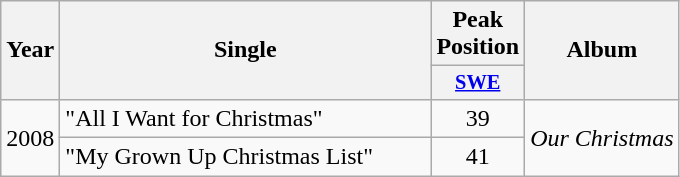<table class="wikitable plainrowheaders" style="text-align:center;" border="1">
<tr>
<th scope="col" rowspan="2">Year</th>
<th scope="col" rowspan="2" style="width:15em;">Single</th>
<th scope="col" colspan="1">Peak Position</th>
<th scope="col" rowspan="2">Album</th>
</tr>
<tr>
<th scope="col" style="width:3em;font-size:85%;"><a href='#'>SWE</a><br></th>
</tr>
<tr>
<td rowspan="2">2008</td>
<td style="text-align:left;">"All I Want for Christmas"</td>
<td>39</td>
<td style="text-align:left;" rowspan=2><em>Our Christmas</em></td>
</tr>
<tr>
<td style="text-align:left;">"My Grown Up Christmas List"</td>
<td>41</td>
</tr>
</table>
